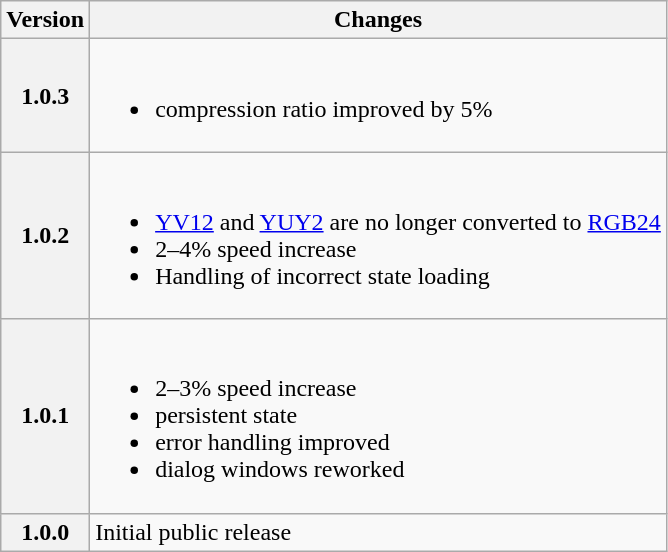<table class="wikitable">
<tr>
<th>Version</th>
<th>Changes</th>
</tr>
<tr>
<th>1.0.3</th>
<td><br><ul><li>compression ratio improved by 5%</li></ul></td>
</tr>
<tr>
<th>1.0.2</th>
<td><br><ul><li><a href='#'>YV12</a> and <a href='#'>YUY2</a> are no longer converted to <a href='#'>RGB24</a></li><li>2–4% speed increase</li><li>Handling of incorrect state loading</li></ul></td>
</tr>
<tr>
<th>1.0.1</th>
<td><br><ul><li>2–3% speed increase</li><li>persistent state</li><li>error handling improved</li><li>dialog windows reworked</li></ul></td>
</tr>
<tr>
<th>1.0.0</th>
<td>Initial public release</td>
</tr>
</table>
